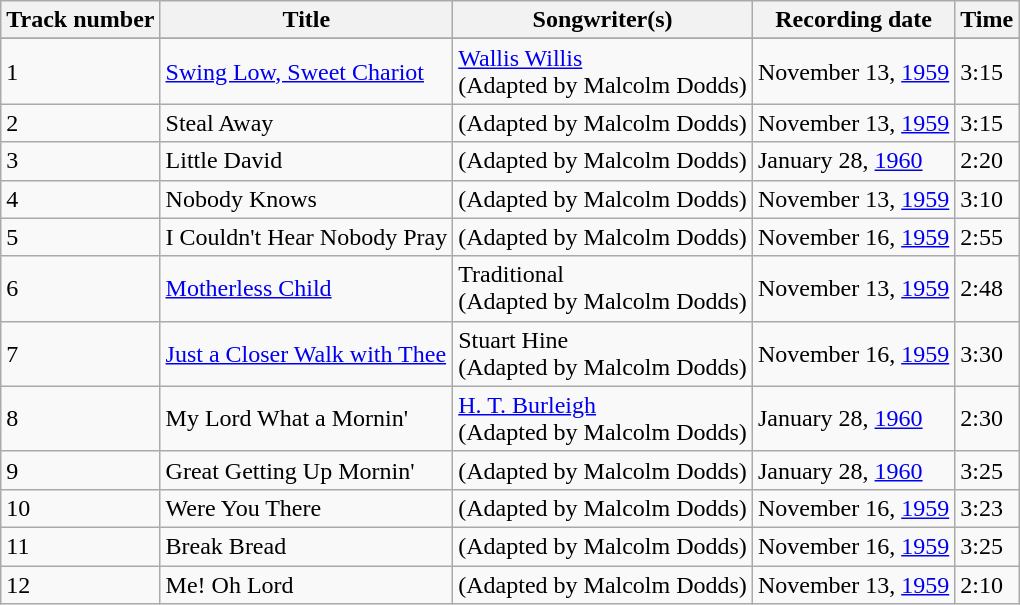<table class="wikitable">
<tr>
<th>Track number</th>
<th>Title</th>
<th>Songwriter(s)</th>
<th>Recording date</th>
<th>Time</th>
</tr>
<tr>
</tr>
<tr>
<td>1</td>
<td><a href='#'>Swing Low, Sweet Chariot</a></td>
<td><a href='#'>Wallis Willis</a><br>(Adapted by Malcolm Dodds)</td>
<td>November 13, <a href='#'>1959</a></td>
<td>3:15</td>
</tr>
<tr>
<td>2</td>
<td>Steal Away</td>
<td>(Adapted by Malcolm Dodds)</td>
<td>November 13, <a href='#'>1959</a></td>
<td>3:15</td>
</tr>
<tr>
<td>3</td>
<td>Little David</td>
<td>(Adapted by Malcolm Dodds)</td>
<td>January 28, <a href='#'>1960</a></td>
<td>2:20</td>
</tr>
<tr>
<td>4</td>
<td>Nobody Knows</td>
<td>(Adapted by Malcolm Dodds)</td>
<td>November 13, <a href='#'>1959</a></td>
<td>3:10</td>
</tr>
<tr>
<td>5</td>
<td>I Couldn't Hear Nobody Pray</td>
<td>(Adapted by Malcolm Dodds)</td>
<td>November 16, <a href='#'>1959</a></td>
<td>2:55</td>
</tr>
<tr>
<td>6</td>
<td><a href='#'>Motherless Child</a></td>
<td>Traditional<br>(Adapted by Malcolm Dodds)</td>
<td>November 13, <a href='#'>1959</a></td>
<td>2:48</td>
</tr>
<tr>
<td>7</td>
<td><a href='#'>Just a Closer Walk with Thee</a></td>
<td>Stuart Hine<br>(Adapted by Malcolm Dodds)</td>
<td>November 16, <a href='#'>1959</a></td>
<td>3:30</td>
</tr>
<tr>
<td>8</td>
<td>My Lord What a Mornin'</td>
<td><a href='#'>H. T. Burleigh</a><br>(Adapted by Malcolm Dodds)</td>
<td>January 28, <a href='#'>1960</a></td>
<td>2:30</td>
</tr>
<tr>
<td>9</td>
<td>Great Getting Up Mornin'</td>
<td>(Adapted by Malcolm Dodds)</td>
<td>January 28, <a href='#'>1960</a></td>
<td>3:25</td>
</tr>
<tr>
<td>10</td>
<td>Were You There</td>
<td>(Adapted by Malcolm Dodds)</td>
<td>November 16, <a href='#'>1959</a></td>
<td>3:23</td>
</tr>
<tr>
<td>11</td>
<td>Break Bread</td>
<td>(Adapted by Malcolm Dodds)</td>
<td>November 16, <a href='#'>1959</a></td>
<td>3:25</td>
</tr>
<tr>
<td>12</td>
<td>Me! Oh Lord</td>
<td>(Adapted by Malcolm Dodds)</td>
<td>November 13, <a href='#'>1959</a></td>
<td>2:10</td>
</tr>
</table>
